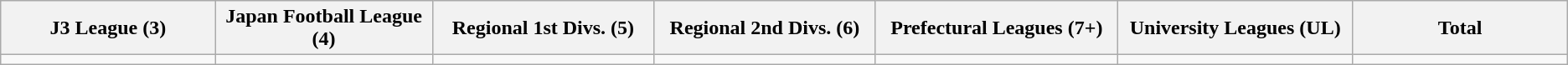<table class="wikitable">
<tr>
<th width="5%">J3 League (3)</th>
<th width="5%">Japan Football League (4)</th>
<th width="5%">Regional 1st Divs. (5)</th>
<th width="5%">Regional 2nd Divs. (6)</th>
<th width="5%">Prefectural Leagues (7+)</th>
<th width="5%">University Leagues (UL)</th>
<th width="5%">Total</th>
</tr>
<tr>
<td></td>
<td></td>
<td></td>
<td></td>
<td></td>
<td></td>
<td></td>
</tr>
</table>
